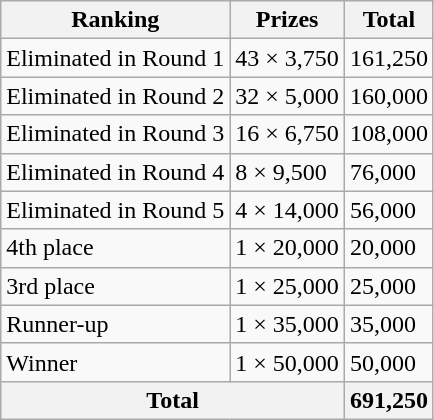<table class="wikitable">
<tr>
<th>Ranking</th>
<th>Prizes</th>
<th>Total</th>
</tr>
<tr>
<td>Eliminated in Round 1</td>
<td>43 × 3,750</td>
<td>161,250</td>
</tr>
<tr>
<td>Eliminated in Round 2</td>
<td>32 × 5,000</td>
<td>160,000</td>
</tr>
<tr>
<td>Eliminated in Round 3</td>
<td>16 × 6,750</td>
<td>108,000</td>
</tr>
<tr>
<td>Eliminated in Round 4</td>
<td>8 × 9,500</td>
<td>76,000</td>
</tr>
<tr>
<td>Eliminated in Round 5</td>
<td>4 × 14,000</td>
<td>56,000</td>
</tr>
<tr>
<td>4th place</td>
<td>1 × 20,000</td>
<td>20,000</td>
</tr>
<tr>
<td>3rd place</td>
<td>1 × 25,000</td>
<td>25,000</td>
</tr>
<tr>
<td>Runner-up</td>
<td>1 × 35,000</td>
<td>35,000</td>
</tr>
<tr>
<td>Winner</td>
<td>1 × 50,000</td>
<td>50,000</td>
</tr>
<tr>
<th colspan="2">Total</th>
<th>691,250</th>
</tr>
</table>
